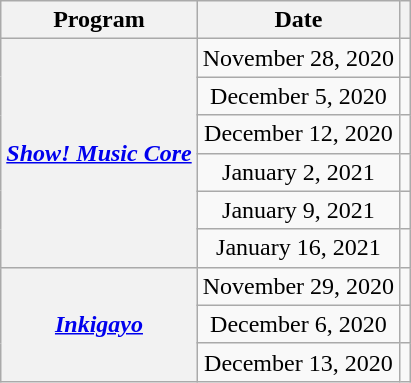<table class="sortable wikitable plainrowheaders" style="text-align:center;">
<tr>
<th scope="col">Program</th>
<th scope="col">Date</th>
<th scope="col" class="unsortable"></th>
</tr>
<tr>
<th scope="row" rowspan="6"><em><a href='#'>Show! Music Core</a></em></th>
<td>November 28, 2020</td>
<td></td>
</tr>
<tr>
<td>December 5, 2020</td>
<td></td>
</tr>
<tr>
<td>December 12, 2020</td>
<td></td>
</tr>
<tr>
<td>January 2, 2021</td>
<td></td>
</tr>
<tr>
<td>January 9, 2021</td>
<td></td>
</tr>
<tr>
<td>January 16, 2021</td>
<td></td>
</tr>
<tr>
<th scope="row" rowspan="3"><em><a href='#'>Inkigayo</a></em></th>
<td>November 29, 2020</td>
<td></td>
</tr>
<tr>
<td>December 6, 2020</td>
<td></td>
</tr>
<tr>
<td>December 13, 2020</td>
<td></td>
</tr>
</table>
